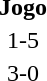<table>
<tr>
<th width=125></th>
<th width=auto>Jogo</th>
<th width=125></th>
</tr>
<tr>
<td align=right></td>
<td align=center>1-5</td>
<td align=left><strong></strong></td>
</tr>
<tr>
<td align=right><strong></strong></td>
<td align=center>3-0</td>
<td align=left></td>
</tr>
</table>
